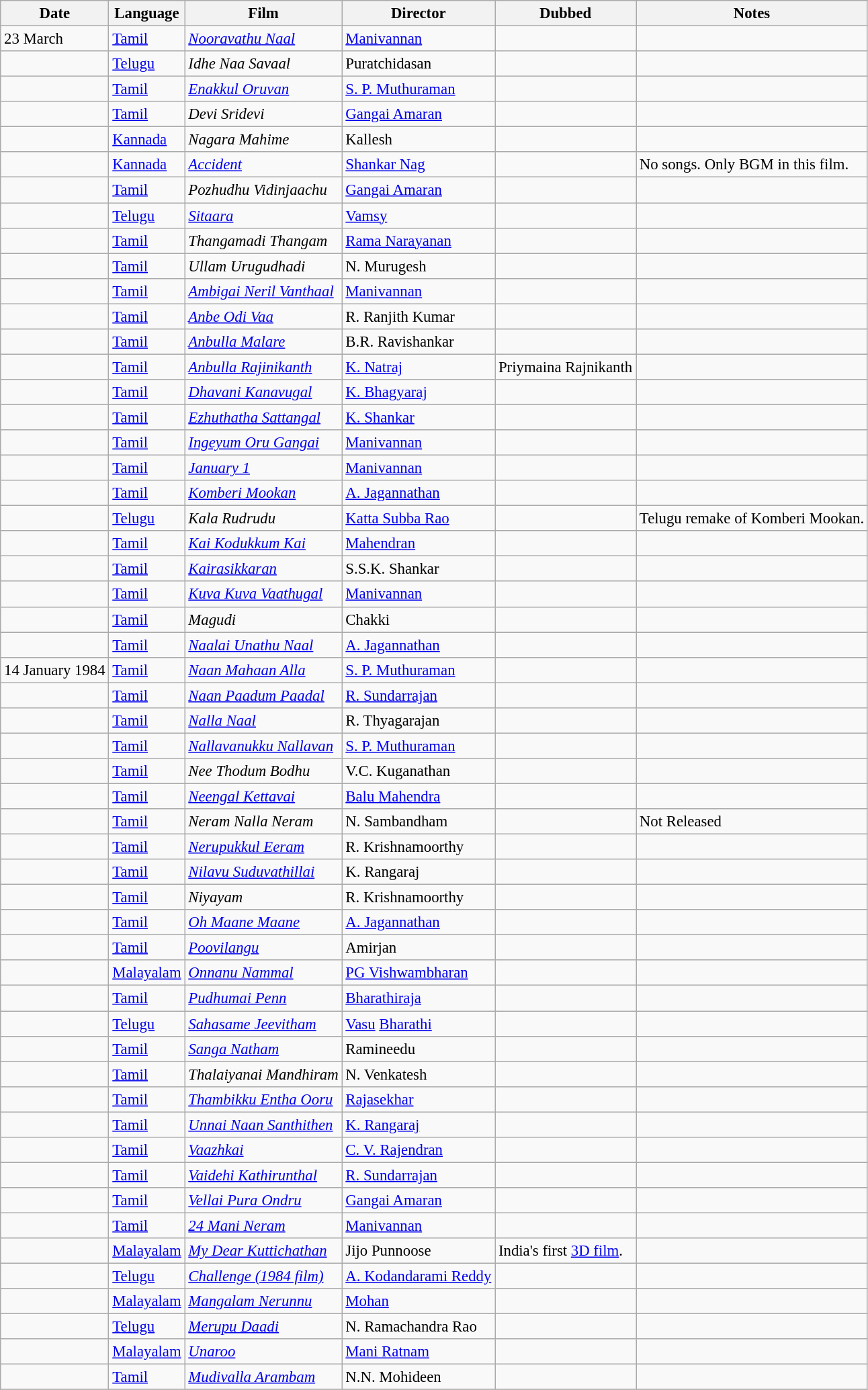<table class="wikitable sortable" style="font-size:95%;">
<tr>
<th>Date</th>
<th>Language</th>
<th>Film</th>
<th>Director</th>
<th>Dubbed</th>
<th>Notes</th>
</tr>
<tr>
<td>23 March</td>
<td><a href='#'>Tamil</a></td>
<td><em><a href='#'>Nooravathu Naal</a></em></td>
<td><a href='#'>Manivannan</a></td>
<td></td>
<td></td>
</tr>
<tr>
<td></td>
<td><a href='#'>Telugu</a></td>
<td><em>Idhe Naa Savaal</em></td>
<td>Puratchidasan</td>
<td></td>
<td></td>
</tr>
<tr>
<td></td>
<td><a href='#'>Tamil</a></td>
<td><em><a href='#'>Enakkul Oruvan</a></em></td>
<td><a href='#'>S. P. Muthuraman</a></td>
<td></td>
<td></td>
</tr>
<tr>
<td></td>
<td><a href='#'>Tamil</a></td>
<td><em>Devi Sridevi</em></td>
<td><a href='#'>Gangai Amaran</a></td>
<td></td>
<td></td>
</tr>
<tr>
<td></td>
<td><a href='#'>Kannada</a></td>
<td><em>Nagara Mahime</em></td>
<td>Kallesh</td>
<td></td>
<td></td>
</tr>
<tr>
<td></td>
<td><a href='#'>Kannada</a></td>
<td><em><a href='#'>Accident</a></em></td>
<td><a href='#'>Shankar Nag</a></td>
<td></td>
<td>No songs. Only BGM in this film.</td>
</tr>
<tr>
<td></td>
<td><a href='#'>Tamil</a></td>
<td><em>Pozhudhu Vidinjaachu</em></td>
<td><a href='#'>Gangai Amaran</a></td>
<td></td>
<td></td>
</tr>
<tr>
<td></td>
<td><a href='#'>Telugu</a></td>
<td><em><a href='#'>Sitaara</a></em></td>
<td><a href='#'>Vamsy</a></td>
<td></td>
<td></td>
</tr>
<tr>
<td></td>
<td><a href='#'>Tamil</a></td>
<td><em>Thangamadi Thangam</em></td>
<td><a href='#'>Rama Narayanan</a></td>
<td></td>
<td></td>
</tr>
<tr>
<td></td>
<td><a href='#'>Tamil</a></td>
<td><em>Ullam Urugudhadi</em></td>
<td>N. Murugesh</td>
<td></td>
<td></td>
</tr>
<tr>
<td></td>
<td><a href='#'>Tamil</a></td>
<td><em><a href='#'>Ambigai Neril Vanthaal</a></em></td>
<td><a href='#'>Manivannan</a></td>
<td></td>
<td></td>
</tr>
<tr>
<td></td>
<td><a href='#'>Tamil</a></td>
<td><em><a href='#'>Anbe Odi Vaa</a></em></td>
<td>R. Ranjith Kumar</td>
<td></td>
<td></td>
</tr>
<tr>
<td></td>
<td><a href='#'>Tamil</a></td>
<td><em><a href='#'>Anbulla Malare</a></em></td>
<td>B.R. Ravishankar</td>
<td></td>
<td></td>
</tr>
<tr>
<td></td>
<td><a href='#'>Tamil</a></td>
<td><em><a href='#'>Anbulla Rajinikanth</a></em></td>
<td><a href='#'>K. Natraj</a></td>
<td>Priymaina Rajnikanth</td>
<td></td>
</tr>
<tr>
<td></td>
<td><a href='#'>Tamil</a></td>
<td><em><a href='#'>Dhavani Kanavugal</a></em></td>
<td><a href='#'>K. Bhagyaraj</a></td>
<td></td>
<td></td>
</tr>
<tr>
<td></td>
<td><a href='#'>Tamil</a></td>
<td><em><a href='#'>Ezhuthatha Sattangal</a></em></td>
<td><a href='#'>K. Shankar</a></td>
<td></td>
<td></td>
</tr>
<tr>
<td></td>
<td><a href='#'>Tamil</a></td>
<td><em><a href='#'>Ingeyum Oru Gangai</a></em></td>
<td><a href='#'>Manivannan</a></td>
<td></td>
<td></td>
</tr>
<tr>
<td></td>
<td><a href='#'>Tamil</a></td>
<td><em><a href='#'>January 1</a></em></td>
<td><a href='#'>Manivannan</a></td>
<td></td>
<td></td>
</tr>
<tr>
<td></td>
<td><a href='#'>Tamil</a></td>
<td><em><a href='#'>Komberi Mookan</a></em></td>
<td><a href='#'>A. Jagannathan</a></td>
<td></td>
<td></td>
</tr>
<tr>
<td></td>
<td><a href='#'>Telugu</a></td>
<td><em>Kala Rudrudu</em></td>
<td><a href='#'>Katta Subba Rao</a></td>
<td></td>
<td>Telugu remake of Komberi Mookan.</td>
</tr>
<tr>
<td></td>
<td><a href='#'>Tamil</a></td>
<td><em><a href='#'>Kai Kodukkum Kai</a></em></td>
<td><a href='#'>Mahendran</a></td>
<td></td>
<td></td>
</tr>
<tr>
<td></td>
<td><a href='#'>Tamil</a></td>
<td><em><a href='#'>Kairasikkaran</a></em></td>
<td>S.S.K. Shankar</td>
<td></td>
<td></td>
</tr>
<tr>
<td></td>
<td><a href='#'>Tamil</a></td>
<td><em><a href='#'>Kuva Kuva Vaathugal</a></em></td>
<td><a href='#'>Manivannan</a></td>
<td></td>
<td></td>
</tr>
<tr>
<td></td>
<td><a href='#'>Tamil</a></td>
<td><em>Magudi</em></td>
<td>Chakki</td>
<td></td>
<td></td>
</tr>
<tr>
<td></td>
<td><a href='#'>Tamil</a></td>
<td><em><a href='#'>Naalai Unathu Naal</a></em></td>
<td><a href='#'>A. Jagannathan</a></td>
<td></td>
<td></td>
</tr>
<tr>
<td>14 January 1984</td>
<td><a href='#'>Tamil</a></td>
<td><em><a href='#'>Naan Mahaan Alla</a></em></td>
<td><a href='#'>S. P. Muthuraman</a></td>
<td></td>
<td></td>
</tr>
<tr>
<td></td>
<td><a href='#'>Tamil</a></td>
<td><em><a href='#'>Naan Paadum Paadal</a></em></td>
<td><a href='#'>R. Sundarrajan</a></td>
<td></td>
<td></td>
</tr>
<tr>
<td></td>
<td><a href='#'>Tamil</a></td>
<td><em><a href='#'>Nalla Naal</a></em></td>
<td>R. Thyagarajan</td>
<td></td>
<td></td>
</tr>
<tr>
<td></td>
<td><a href='#'>Tamil</a></td>
<td><em><a href='#'>Nallavanukku Nallavan</a></em></td>
<td><a href='#'>S. P. Muthuraman</a></td>
<td></td>
<td></td>
</tr>
<tr>
<td></td>
<td><a href='#'>Tamil</a></td>
<td><em>Nee Thodum Bodhu</em></td>
<td>V.C. Kuganathan</td>
<td></td>
<td></td>
</tr>
<tr>
<td></td>
<td><a href='#'>Tamil</a></td>
<td><em><a href='#'>Neengal Kettavai</a></em></td>
<td><a href='#'>Balu Mahendra</a></td>
<td></td>
<td></td>
</tr>
<tr>
<td></td>
<td><a href='#'>Tamil</a></td>
<td><em>Neram Nalla Neram</em></td>
<td>N. Sambandham</td>
<td></td>
<td>Not Released</td>
</tr>
<tr>
<td></td>
<td><a href='#'>Tamil</a></td>
<td><em><a href='#'>Nerupukkul Eeram</a></em></td>
<td>R. Krishnamoorthy</td>
<td></td>
<td></td>
</tr>
<tr>
<td></td>
<td><a href='#'>Tamil</a></td>
<td><em><a href='#'>Nilavu Suduvathillai</a></em></td>
<td>K. Rangaraj</td>
<td></td>
<td></td>
</tr>
<tr>
<td></td>
<td><a href='#'>Tamil</a></td>
<td><em>Niyayam</em></td>
<td>R. Krishnamoorthy</td>
<td></td>
<td></td>
</tr>
<tr>
<td></td>
<td><a href='#'>Tamil</a></td>
<td><em><a href='#'>Oh Maane Maane</a></em></td>
<td><a href='#'>A. Jagannathan</a></td>
<td></td>
<td></td>
</tr>
<tr>
<td></td>
<td><a href='#'>Tamil</a></td>
<td><em><a href='#'>Poovilangu</a></em></td>
<td>Amirjan</td>
<td></td>
<td></td>
</tr>
<tr>
<td></td>
<td><a href='#'>Malayalam</a></td>
<td><em><a href='#'>Onnanu Nammal</a></em></td>
<td><a href='#'>PG Vishwambharan</a></td>
<td></td>
<td></td>
</tr>
<tr>
<td></td>
<td><a href='#'>Tamil</a></td>
<td><em><a href='#'>Pudhumai Penn</a></em></td>
<td><a href='#'>Bharathiraja</a></td>
<td></td>
<td></td>
</tr>
<tr>
<td></td>
<td><a href='#'>Telugu</a></td>
<td><em><a href='#'>Sahasame Jeevitham</a></em></td>
<td><a href='#'>Vasu</a> <a href='#'>Bharathi</a></td>
<td></td>
<td></td>
</tr>
<tr>
<td></td>
<td><a href='#'>Tamil</a></td>
<td><em><a href='#'>Sanga Natham</a></em></td>
<td>Ramineedu</td>
<td></td>
<td></td>
</tr>
<tr>
<td></td>
<td><a href='#'>Tamil</a></td>
<td><em>Thalaiyanai Mandhiram</em></td>
<td>N. Venkatesh</td>
<td></td>
<td></td>
</tr>
<tr>
<td></td>
<td><a href='#'>Tamil</a></td>
<td><em><a href='#'>Thambikku Entha Ooru</a></em></td>
<td><a href='#'>Rajasekhar</a></td>
<td></td>
<td></td>
</tr>
<tr>
<td></td>
<td><a href='#'>Tamil</a></td>
<td><em><a href='#'>Unnai Naan Santhithen</a></em></td>
<td><a href='#'>K. Rangaraj</a></td>
<td></td>
<td></td>
</tr>
<tr>
<td></td>
<td><a href='#'>Tamil</a></td>
<td><em><a href='#'>Vaazhkai</a></em></td>
<td><a href='#'>C. V. Rajendran</a></td>
<td></td>
<td></td>
</tr>
<tr>
<td></td>
<td><a href='#'>Tamil</a></td>
<td><em><a href='#'>Vaidehi Kathirunthal</a></em></td>
<td><a href='#'>R. Sundarrajan</a></td>
<td></td>
<td></td>
</tr>
<tr>
<td></td>
<td><a href='#'>Tamil</a></td>
<td><em><a href='#'>Vellai Pura Ondru</a></em></td>
<td><a href='#'>Gangai Amaran</a></td>
<td></td>
<td></td>
</tr>
<tr>
<td></td>
<td><a href='#'>Tamil</a></td>
<td><em><a href='#'>24 Mani Neram</a></em></td>
<td><a href='#'>Manivannan</a></td>
<td></td>
<td></td>
</tr>
<tr>
<td></td>
<td><a href='#'>Malayalam</a></td>
<td><em><a href='#'>My Dear Kuttichathan</a></em></td>
<td>Jijo Punnoose</td>
<td>India's first <a href='#'>3D film</a>.</td>
<td></td>
</tr>
<tr>
<td></td>
<td><a href='#'>Telugu</a></td>
<td><em><a href='#'>Challenge (1984 film)</a></em></td>
<td><a href='#'>A. Kodandarami Reddy</a></td>
<td></td>
<td></td>
</tr>
<tr>
<td></td>
<td><a href='#'>Malayalam</a></td>
<td><em><a href='#'>Mangalam Nerunnu</a></em></td>
<td><a href='#'>Mohan</a></td>
<td></td>
<td></td>
</tr>
<tr>
<td></td>
<td><a href='#'>Telugu</a></td>
<td><em><a href='#'>Merupu Daadi</a></em></td>
<td>N. Ramachandra Rao</td>
<td></td>
<td></td>
</tr>
<tr>
<td></td>
<td><a href='#'>Malayalam</a></td>
<td><em><a href='#'>Unaroo</a></em></td>
<td><a href='#'>Mani Ratnam</a></td>
<td></td>
<td></td>
</tr>
<tr>
<td></td>
<td><a href='#'>Tamil</a></td>
<td><em><a href='#'>Mudivalla Arambam</a></em></td>
<td>N.N. Mohideen</td>
<td></td>
<td></td>
</tr>
<tr>
</tr>
</table>
